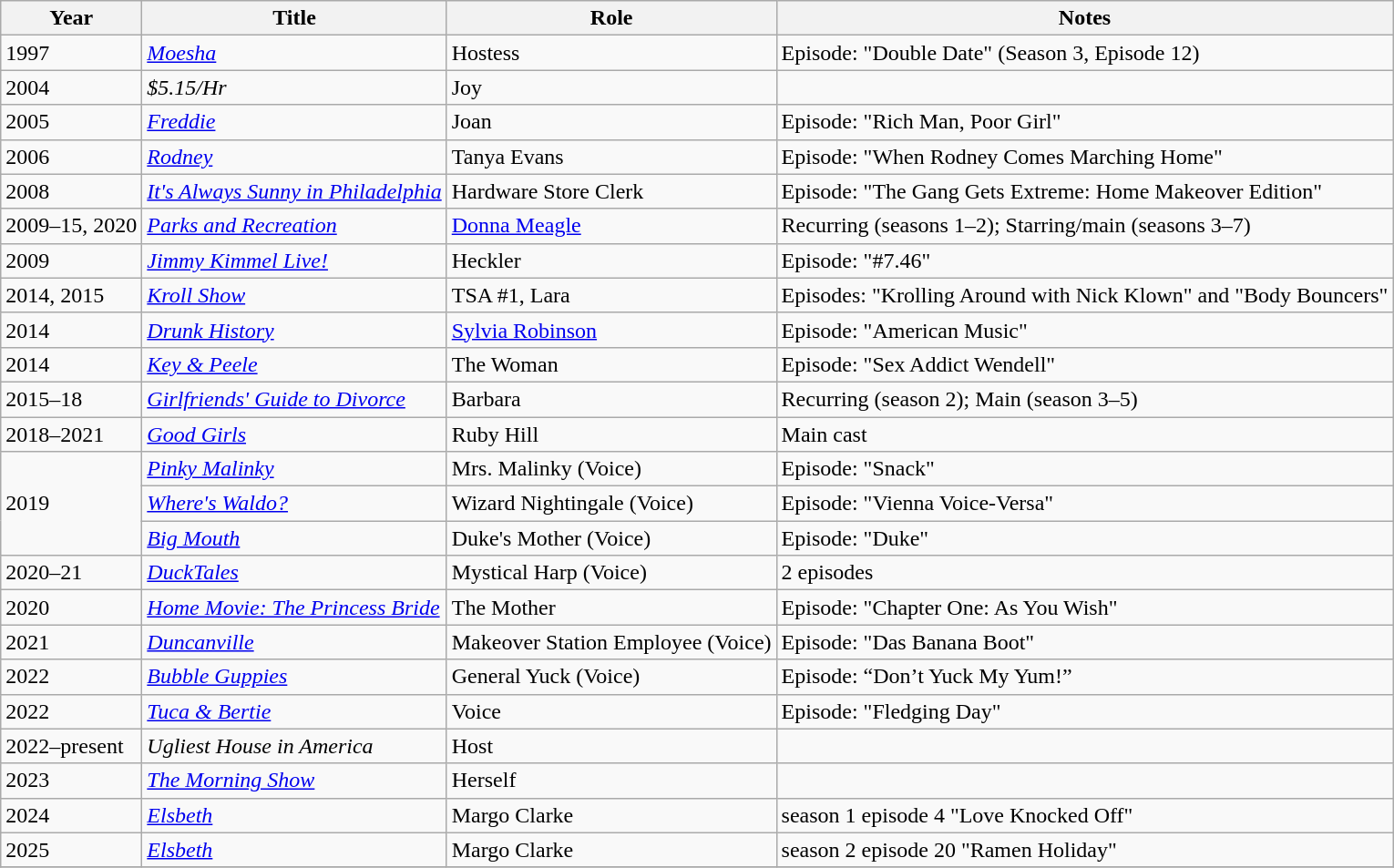<table class="wikitable sortable">
<tr>
<th>Year</th>
<th>Title</th>
<th>Role</th>
<th class="unsortable">Notes</th>
</tr>
<tr>
<td>1997</td>
<td><em><a href='#'>Moesha</a></em></td>
<td>Hostess</td>
<td>Episode: "Double Date" (Season 3, Episode 12)</td>
</tr>
<tr>
<td>2004</td>
<td><em>$5.15/Hr</em></td>
<td>Joy</td>
<td></td>
</tr>
<tr>
<td>2005</td>
<td><em><a href='#'>Freddie</a></em></td>
<td>Joan</td>
<td>Episode: "Rich Man, Poor Girl"</td>
</tr>
<tr>
<td>2006</td>
<td><em><a href='#'>Rodney</a></em></td>
<td>Tanya Evans</td>
<td>Episode: "When Rodney Comes Marching Home"</td>
</tr>
<tr>
<td>2008</td>
<td><em><a href='#'>It's Always Sunny in Philadelphia</a></em></td>
<td>Hardware Store Clerk</td>
<td>Episode: "The Gang Gets Extreme: Home Makeover Edition"</td>
</tr>
<tr>
<td>2009–15, 2020</td>
<td><em><a href='#'>Parks and Recreation</a></em></td>
<td><a href='#'>Donna Meagle</a></td>
<td>Recurring (seasons 1–2); Starring/main (seasons 3–7)</td>
</tr>
<tr>
<td>2009</td>
<td><em><a href='#'>Jimmy Kimmel Live!</a></em></td>
<td>Heckler</td>
<td>Episode: "#7.46"</td>
</tr>
<tr>
<td>2014, 2015</td>
<td><em><a href='#'>Kroll Show</a></em></td>
<td>TSA #1, Lara</td>
<td>Episodes: "Krolling Around with Nick Klown" and "Body Bouncers"</td>
</tr>
<tr>
<td>2014</td>
<td><em><a href='#'>Drunk History</a></em></td>
<td><a href='#'>Sylvia Robinson</a></td>
<td>Episode: "American Music"</td>
</tr>
<tr>
<td>2014</td>
<td><em><a href='#'>Key & Peele</a></em></td>
<td>The Woman</td>
<td>Episode: "Sex Addict Wendell"</td>
</tr>
<tr>
<td>2015–18</td>
<td><em><a href='#'>Girlfriends' Guide to Divorce</a></em></td>
<td>Barbara</td>
<td>Recurring (season 2); Main (season 3–5)</td>
</tr>
<tr>
<td>2018–2021</td>
<td><em><a href='#'>Good Girls</a></em></td>
<td>Ruby Hill</td>
<td>Main cast</td>
</tr>
<tr>
<td rowspan="3">2019</td>
<td><em><a href='#'>Pinky Malinky</a></em></td>
<td>Mrs. Malinky (Voice)</td>
<td>Episode: "Snack"</td>
</tr>
<tr>
<td><em><a href='#'>Where's Waldo?</a></em></td>
<td>Wizard Nightingale (Voice)</td>
<td>Episode: "Vienna Voice-Versa"</td>
</tr>
<tr>
<td><em><a href='#'>Big Mouth</a></em></td>
<td>Duke's Mother (Voice)</td>
<td>Episode: "Duke"</td>
</tr>
<tr>
<td>2020–21</td>
<td><em><a href='#'>DuckTales</a></em></td>
<td>Mystical Harp (Voice)</td>
<td>2 episodes</td>
</tr>
<tr>
<td>2020</td>
<td><em><a href='#'>Home Movie: The Princess Bride</a></em></td>
<td>The Mother</td>
<td>Episode: "Chapter One: As You Wish"</td>
</tr>
<tr>
<td>2021</td>
<td><em><a href='#'>Duncanville</a></em></td>
<td>Makeover Station Employee (Voice)</td>
<td>Episode: "Das Banana Boot"</td>
</tr>
<tr>
<td>2022</td>
<td><em><a href='#'>Bubble Guppies</a></em></td>
<td>General Yuck (Voice)</td>
<td>Episode: “Don’t Yuck My Yum!”</td>
</tr>
<tr>
<td>2022</td>
<td><em><a href='#'>Tuca & Bertie</a></em></td>
<td>Voice</td>
<td>Episode: "Fledging Day"</td>
</tr>
<tr>
<td>2022–present</td>
<td><em>Ugliest House in America</em></td>
<td>Host</td>
<td></td>
</tr>
<tr>
<td>2023</td>
<td><em><a href='#'>The Morning Show</a></em></td>
<td>Herself</td>
</tr>
<tr>
<td>2024</td>
<td><em><a href='#'>Elsbeth</a></em></td>
<td>Margo Clarke</td>
<td>season 1 episode 4 "Love Knocked Off"</td>
</tr>
<tr>
<td>2025</td>
<td><em><a href='#'>Elsbeth</a></em></td>
<td>Margo Clarke</td>
<td>season 2 episode 20 "Ramen Holiday"</td>
</tr>
<tr>
</tr>
</table>
